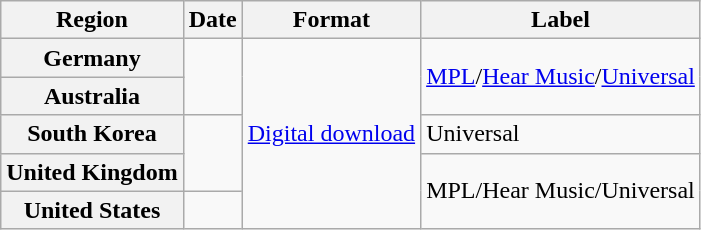<table class="wikitable plainrowheaders">
<tr>
<th scope="col">Region</th>
<th>Date</th>
<th>Format</th>
<th>Label</th>
</tr>
<tr>
<th scope="row">Germany</th>
<td rowspan="2"></td>
<td rowspan="5"><a href='#'>Digital download</a></td>
<td rowspan="2"><a href='#'>MPL</a>/<a href='#'>Hear Music</a>/<a href='#'>Universal</a></td>
</tr>
<tr>
<th scope="row">Australia</th>
</tr>
<tr>
<th scope="row">South Korea</th>
<td rowspan="2"></td>
<td>Universal</td>
</tr>
<tr>
<th scope="row">United Kingdom</th>
<td rowspan="2">MPL/Hear Music/Universal</td>
</tr>
<tr>
<th scope="row">United States</th>
<td></td>
</tr>
</table>
